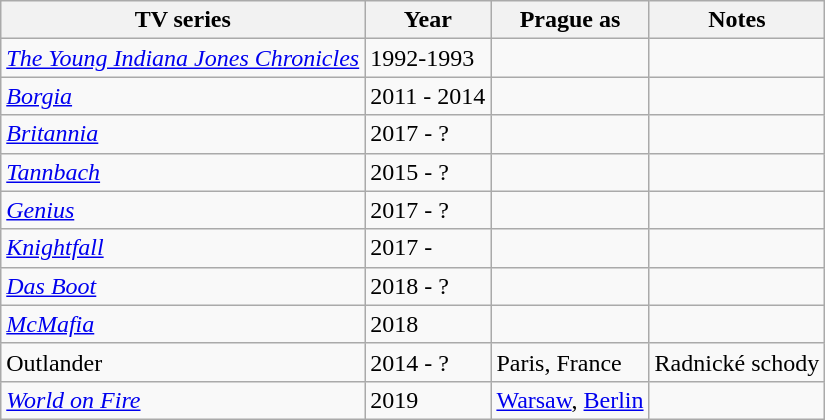<table class="wikitable sortable">
<tr>
<th>TV series</th>
<th>Year</th>
<th>Prague as</th>
<th>Notes</th>
</tr>
<tr>
<td><em><a href='#'>The Young Indiana Jones Chronicles</a></em></td>
<td>1992-1993</td>
<td></td>
<td></td>
</tr>
<tr>
<td><em><a href='#'>Borgia</a></em></td>
<td>2011 - 2014</td>
<td></td>
<td></td>
</tr>
<tr>
<td><em><a href='#'>Britannia</a></em></td>
<td>2017 - ?</td>
<td></td>
<td></td>
</tr>
<tr>
<td><em><a href='#'>Tannbach</a></em></td>
<td>2015 - ?</td>
<td></td>
<td></td>
</tr>
<tr>
<td><em><a href='#'>Genius</a></em></td>
<td>2017 - ?</td>
<td></td>
<td></td>
</tr>
<tr>
<td><em><a href='#'>Knightfall</a></em></td>
<td>2017 - </td>
<td></td>
<td></td>
</tr>
<tr>
<td><em><a href='#'>Das Boot</a></em></td>
<td>2018 - ?</td>
<td></td>
<td></td>
</tr>
<tr>
<td><em><a href='#'>McMafia</a></em></td>
<td>2018</td>
<td></td>
<td></td>
</tr>
<tr>
<td>Outlander</td>
<td>2014 - ?</td>
<td>Paris, France</td>
<td>Radnické schody</td>
</tr>
<tr>
<td><em><a href='#'>World on Fire</a></em></td>
<td>2019</td>
<td><a href='#'>Warsaw</a>, <a href='#'>Berlin</a></td>
<td></td>
</tr>
</table>
